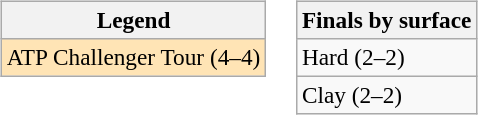<table>
<tr valign=top>
<td><br><table class="wikitable" style=font-size:97%>
<tr>
<th>Legend</th>
</tr>
<tr style="background:moccasin;">
<td>ATP Challenger Tour (4–4)</td>
</tr>
</table>
</td>
<td><br><table class="wikitable" style=font-size:97%>
<tr>
<th>Finals by surface</th>
</tr>
<tr>
<td>Hard (2–2)</td>
</tr>
<tr>
<td>Clay (2–2)</td>
</tr>
</table>
</td>
</tr>
</table>
